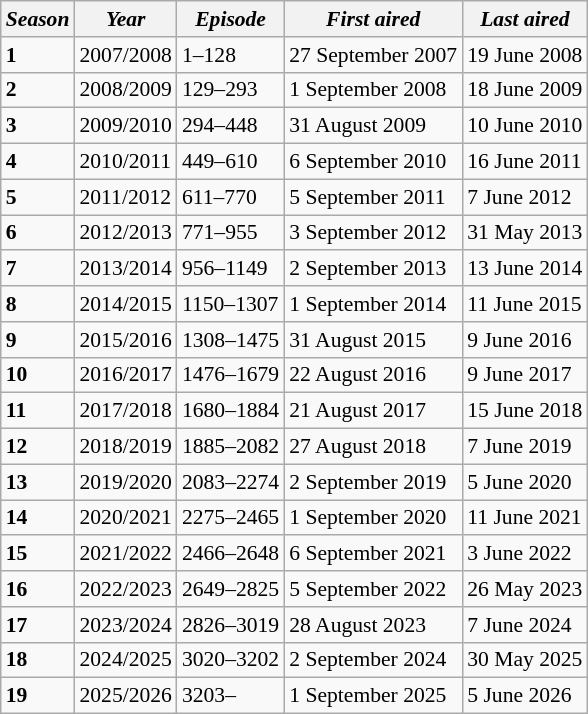<table class="wikitable" style="font-size:90%">
<tr>
<th><em>Season</em></th>
<th><em>Year</em></th>
<th><em>Episode</em></th>
<th><em>First aired</em></th>
<th><em>Last aired</em></th>
</tr>
<tr>
<td><strong>1</strong></td>
<td>2007/2008</td>
<td>1–128</td>
<td>27 September 2007</td>
<td>19 June 2008</td>
</tr>
<tr>
<td><strong>2</strong></td>
<td>2008/2009</td>
<td>129–293</td>
<td>1 September 2008</td>
<td>18 June 2009</td>
</tr>
<tr>
<td><strong>3</strong></td>
<td>2009/2010</td>
<td>294–448</td>
<td>31 August 2009</td>
<td>10 June 2010</td>
</tr>
<tr>
<td><strong>4</strong></td>
<td>2010/2011</td>
<td>449–610</td>
<td>6 September 2010</td>
<td>16 June 2011</td>
</tr>
<tr>
<td><strong>5</strong></td>
<td>2011/2012</td>
<td>611–770</td>
<td>5 September 2011</td>
<td>7 June 2012</td>
</tr>
<tr>
<td><strong>6</strong></td>
<td>2012/2013</td>
<td>771–955</td>
<td>3 September 2012</td>
<td>31 May 2013</td>
</tr>
<tr>
<td><strong>7</strong></td>
<td>2013/2014</td>
<td>956–1149</td>
<td>2 September 2013</td>
<td>13 June 2014</td>
</tr>
<tr>
<td><strong>8</strong></td>
<td>2014/2015</td>
<td>1150–1307</td>
<td>1 September 2014</td>
<td>11 June 2015</td>
</tr>
<tr>
<td><strong>9</strong></td>
<td>2015/2016</td>
<td>1308–1475</td>
<td>31 August 2015</td>
<td>9 June 2016</td>
</tr>
<tr>
<td><strong>10</strong></td>
<td>2016/2017</td>
<td>1476–1679</td>
<td>22 August 2016</td>
<td>9 June 2017</td>
</tr>
<tr>
<td><strong>11</strong></td>
<td>2017/2018</td>
<td>1680–1884</td>
<td>21 August 2017</td>
<td>15 June 2018</td>
</tr>
<tr>
<td><strong>12</strong></td>
<td>2018/2019</td>
<td>1885–2082</td>
<td>27 August 2018</td>
<td>7 June 2019</td>
</tr>
<tr>
<td><strong>13</strong></td>
<td>2019/2020</td>
<td>2083–2274</td>
<td>2 September 2019</td>
<td>5 June 2020</td>
</tr>
<tr>
<td><strong>14</strong></td>
<td>2020/2021</td>
<td>2275–2465</td>
<td>1 September 2020</td>
<td>11 June 2021</td>
</tr>
<tr>
<td><strong>15</strong></td>
<td>2021/2022</td>
<td>2466–2648</td>
<td>6 September 2021</td>
<td>3 June 2022</td>
</tr>
<tr>
<td><strong>16</strong></td>
<td>2022/2023</td>
<td>2649–2825</td>
<td>5 September 2022</td>
<td>26 May 2023</td>
</tr>
<tr>
<td><strong>17</strong></td>
<td>2023/2024</td>
<td>2826–3019</td>
<td>28 August 2023</td>
<td>7 June 2024</td>
</tr>
<tr>
<td><strong>18</strong></td>
<td>2024/2025</td>
<td>3020–3202</td>
<td>2 September 2024</td>
<td>30 May 2025</td>
</tr>
<tr>
<td><strong>19</strong></td>
<td>2025/2026</td>
<td>3203–</td>
<td>1 September 2025</td>
<td>5 June 2026</td>
</tr>
</table>
